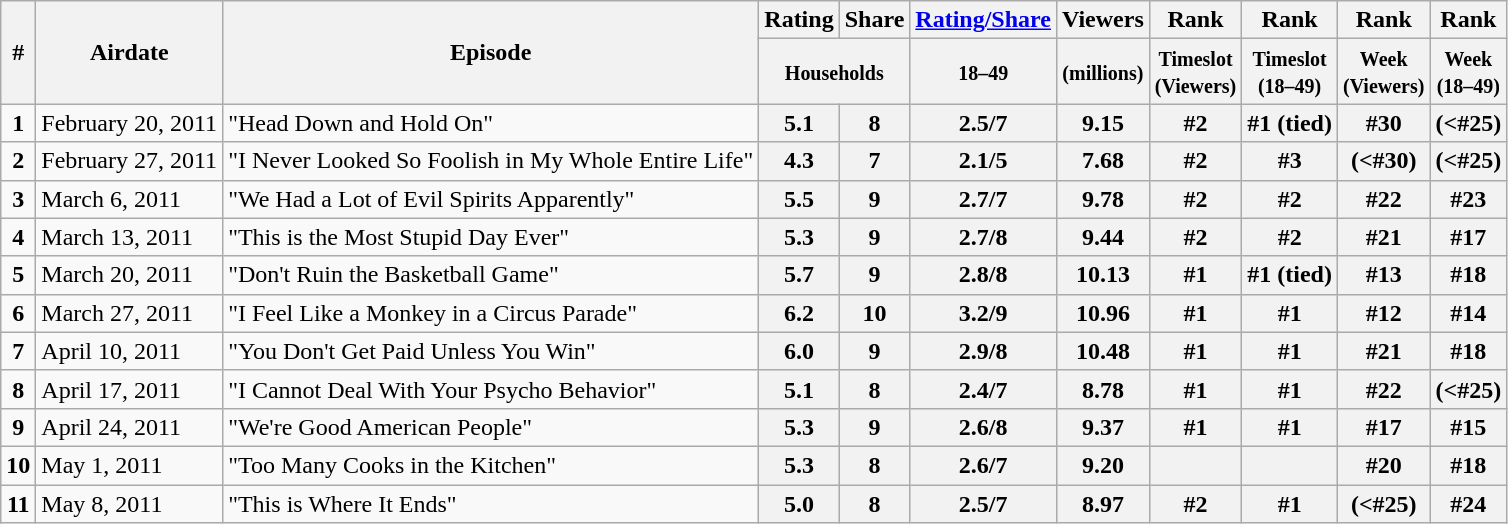<table class="wikitable">
<tr>
<th rowspan="2">#</th>
<th rowspan="2">Airdate</th>
<th rowspan="2">Episode</th>
<th>Rating</th>
<th>Share</th>
<th><a href='#'>Rating/Share</a></th>
<th>Viewers</th>
<th>Rank</th>
<th>Rank</th>
<th>Rank</th>
<th>Rank</th>
</tr>
<tr class="sorttop">
<th colspan="2"><small>Households</small></th>
<th><small>18–49</small></th>
<th><small>(millions)</small></th>
<th><small>Timeslot<br>(Viewers)</small></th>
<th><small>Timeslot<br>(18–49)</small></th>
<th><small>Week<br>(Viewers)</small></th>
<th><small>Week<br>(18–49)</small></th>
</tr>
<tr>
<td style="text-align:center"><strong>1</strong></td>
<td>February 20, 2011</td>
<td>"Head Down and Hold On"</td>
<th>5.1</th>
<th>8</th>
<th>2.5/7</th>
<th>9.15</th>
<th>#2</th>
<th>#1 (tied)</th>
<th>#30</th>
<th>(<#25)</th>
</tr>
<tr>
<td style="text-align:center"><strong>2</strong></td>
<td>February 27, 2011</td>
<td>"I Never Looked So Foolish in My Whole Entire Life"</td>
<th>4.3</th>
<th>7</th>
<th>2.1/5</th>
<th>7.68</th>
<th>#2</th>
<th>#3</th>
<th>(<#30)</th>
<th>(<#25)</th>
</tr>
<tr>
<td style="text-align:center"><strong>3</strong></td>
<td>March 6, 2011</td>
<td>"We Had a Lot of Evil Spirits Apparently"</td>
<th>5.5</th>
<th>9</th>
<th>2.7/7</th>
<th>9.78</th>
<th>#2</th>
<th>#2</th>
<th>#22</th>
<th>#23</th>
</tr>
<tr>
<td style="text-align:center"><strong>4</strong></td>
<td>March 13, 2011</td>
<td>"This is the Most Stupid Day Ever"</td>
<th>5.3</th>
<th>9</th>
<th>2.7/8</th>
<th>9.44</th>
<th>#2</th>
<th>#2</th>
<th>#21</th>
<th>#17</th>
</tr>
<tr>
<td style="text-align:center"><strong>5</strong></td>
<td>March 20, 2011</td>
<td>"Don't Ruin the Basketball Game"</td>
<th>5.7</th>
<th>9</th>
<th>2.8/8</th>
<th>10.13</th>
<th>#1</th>
<th>#1 (tied)</th>
<th>#13</th>
<th>#18</th>
</tr>
<tr>
<td style="text-align:center"><strong>6</strong></td>
<td>March 27, 2011</td>
<td>"I Feel Like a Monkey in a Circus Parade"</td>
<th>6.2</th>
<th>10</th>
<th>3.2/9</th>
<th>10.96</th>
<th>#1</th>
<th>#1</th>
<th>#12</th>
<th>#14</th>
</tr>
<tr>
<td style="text-align:center"><strong>7</strong></td>
<td>April 10, 2011</td>
<td>"You Don't Get Paid Unless You Win"</td>
<th>6.0</th>
<th>9</th>
<th>2.9/8</th>
<th>10.48</th>
<th>#1</th>
<th>#1</th>
<th>#21</th>
<th>#18</th>
</tr>
<tr>
<td style="text-align:center"><strong>8</strong></td>
<td>April 17, 2011</td>
<td>"I Cannot Deal With Your Psycho Behavior"</td>
<th>5.1</th>
<th>8</th>
<th>2.4/7</th>
<th>8.78</th>
<th>#1</th>
<th>#1</th>
<th>#22</th>
<th>(<#25)</th>
</tr>
<tr>
<td style="text-align:center"><strong>9</strong></td>
<td>April 24, 2011</td>
<td>"We're Good American People"</td>
<th>5.3</th>
<th>9</th>
<th>2.6/8</th>
<th>9.37</th>
<th>#1</th>
<th>#1</th>
<th>#17</th>
<th>#15</th>
</tr>
<tr>
<td style="text-align:center"><strong>10</strong></td>
<td>May 1, 2011</td>
<td>"Too Many Cooks in the Kitchen"</td>
<th>5.3</th>
<th>8</th>
<th>2.6/7</th>
<th>9.20</th>
<th></th>
<th></th>
<th>#20</th>
<th>#18</th>
</tr>
<tr>
<td style="text-align:center"><strong>11</strong></td>
<td>May 8, 2011</td>
<td>"This is Where It Ends"</td>
<th>5.0</th>
<th>8</th>
<th>2.5/7</th>
<th>8.97</th>
<th>#2</th>
<th>#1</th>
<th>(<#25)</th>
<th>#24</th>
</tr>
</table>
